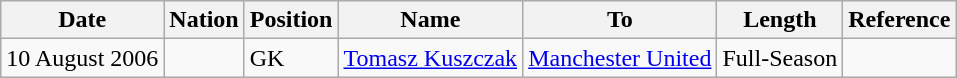<table class="wikitable">
<tr>
<th>Date</th>
<th>Nation</th>
<th>Position</th>
<th>Name</th>
<th>To</th>
<th>Length</th>
<th>Reference</th>
</tr>
<tr>
<td>10 August 2006</td>
<td></td>
<td>GK</td>
<td><a href='#'>Tomasz Kuszczak</a></td>
<td><a href='#'>Manchester United</a></td>
<td>Full-Season</td>
<td></td>
</tr>
</table>
